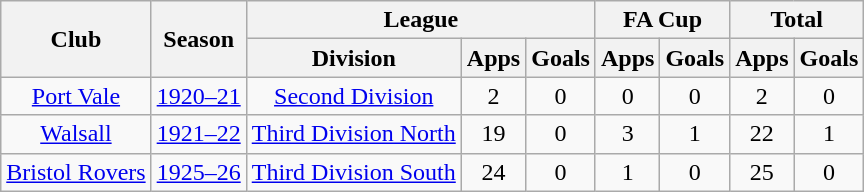<table class="wikitable" style="text-align: center;">
<tr>
<th rowspan="2">Club</th>
<th rowspan="2">Season</th>
<th colspan="3">League</th>
<th colspan="2">FA Cup</th>
<th colspan="2">Total</th>
</tr>
<tr>
<th>Division</th>
<th>Apps</th>
<th>Goals</th>
<th>Apps</th>
<th>Goals</th>
<th>Apps</th>
<th>Goals</th>
</tr>
<tr>
<td><a href='#'>Port Vale</a></td>
<td><a href='#'>1920–21</a></td>
<td><a href='#'>Second Division</a></td>
<td>2</td>
<td>0</td>
<td>0</td>
<td>0</td>
<td>2</td>
<td>0</td>
</tr>
<tr>
<td><a href='#'>Walsall</a></td>
<td><a href='#'>1921–22</a></td>
<td><a href='#'>Third Division North</a></td>
<td>19</td>
<td>0</td>
<td>3</td>
<td>1</td>
<td>22</td>
<td>1</td>
</tr>
<tr>
<td><a href='#'>Bristol Rovers</a></td>
<td><a href='#'>1925–26</a></td>
<td><a href='#'>Third Division South</a></td>
<td>24</td>
<td>0</td>
<td>1</td>
<td>0</td>
<td>25</td>
<td>0</td>
</tr>
</table>
